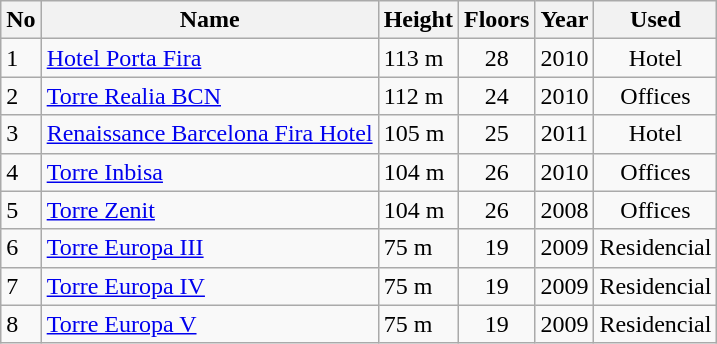<table class="wikitable">
<tr>
<th>No</th>
<th>Name</th>
<th>Height</th>
<th>Floors</th>
<th>Year</th>
<th>Used</th>
</tr>
<tr>
<td>1</td>
<td><a href='#'>Hotel Porta Fira</a></td>
<td>113 m</td>
<td align=center>28</td>
<td align=center>2010</td>
<td align=center>Hotel</td>
</tr>
<tr>
<td>2</td>
<td><a href='#'>Torre Realia BCN</a></td>
<td>112 m</td>
<td align=center>24</td>
<td align=center>2010</td>
<td align=center>Offices</td>
</tr>
<tr>
<td>3</td>
<td><a href='#'>Renaissance Barcelona Fira Hotel</a></td>
<td>105 m</td>
<td align=center>25</td>
<td align=center>2011</td>
<td align=center>Hotel</td>
</tr>
<tr>
<td>4</td>
<td><a href='#'>Torre Inbisa</a></td>
<td>104 m</td>
<td align=center>26</td>
<td align=center>2010</td>
<td align=center>Offices</td>
</tr>
<tr>
<td>5</td>
<td><a href='#'>Torre Zenit</a></td>
<td>104 m</td>
<td align=center>26</td>
<td align=center>2008</td>
<td align=center>Offices</td>
</tr>
<tr>
<td>6</td>
<td><a href='#'>Torre Europa III</a></td>
<td>75 m</td>
<td align=center>19</td>
<td align=center>2009</td>
<td align=center>Residencial</td>
</tr>
<tr>
<td>7</td>
<td><a href='#'>Torre Europa IV</a></td>
<td>75 m</td>
<td align=center>19</td>
<td align=center>2009</td>
<td align=center>Residencial</td>
</tr>
<tr>
<td>8</td>
<td><a href='#'>Torre Europa V</a></td>
<td>75 m</td>
<td align=center>19</td>
<td align=center>2009</td>
<td align=center>Residencial</td>
</tr>
</table>
